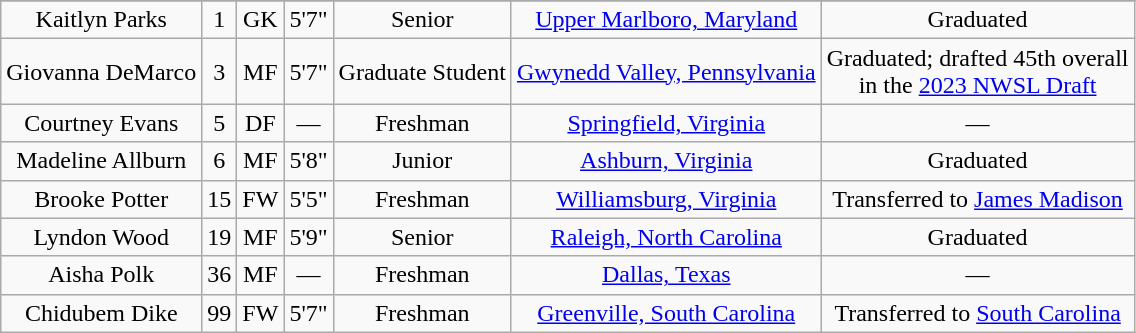<table class="wikitable sortable" style="text-align:center;" border="1">
<tr align=center>
</tr>
<tr>
<td>Kaitlyn Parks</td>
<td>1</td>
<td>GK</td>
<td>5'7"</td>
<td>Senior</td>
<td><a href='#'>Upper Marlboro, Maryland</a></td>
<td>Graduated</td>
</tr>
<tr>
<td>Giovanna DeMarco</td>
<td>3</td>
<td>MF</td>
<td>5'7"</td>
<td>Graduate Student</td>
<td><a href='#'>Gwynedd Valley, Pennsylvania</a></td>
<td>Graduated; drafted 45th overall<br>in the <a href='#'>2023 NWSL Draft</a></td>
</tr>
<tr>
<td>Courtney Evans</td>
<td>5</td>
<td>DF</td>
<td>—</td>
<td>Freshman</td>
<td><a href='#'>Springfield, Virginia</a></td>
<td>—</td>
</tr>
<tr>
<td>Madeline Allburn</td>
<td>6</td>
<td>MF</td>
<td>5'8"</td>
<td> Junior</td>
<td><a href='#'>Ashburn, Virginia</a></td>
<td>Graduated</td>
</tr>
<tr>
<td>Brooke Potter</td>
<td>15</td>
<td>FW</td>
<td>5'5"</td>
<td>Freshman</td>
<td><a href='#'>Williamsburg, Virginia</a></td>
<td>Transferred to <a href='#'>James Madison</a></td>
</tr>
<tr>
<td>Lyndon Wood</td>
<td>19</td>
<td>MF</td>
<td>5'9"</td>
<td>Senior</td>
<td><a href='#'>Raleigh, North Carolina</a></td>
<td>Graduated</td>
</tr>
<tr>
<td>Aisha Polk</td>
<td>36</td>
<td>MF</td>
<td>—</td>
<td>Freshman</td>
<td><a href='#'>Dallas, Texas</a></td>
<td>—</td>
</tr>
<tr>
<td>Chidubem Dike</td>
<td>99</td>
<td>FW</td>
<td>5'7"</td>
<td>Freshman</td>
<td><a href='#'>Greenville, South Carolina</a></td>
<td>Transferred to <a href='#'>South Carolina</a></td>
</tr>
</table>
